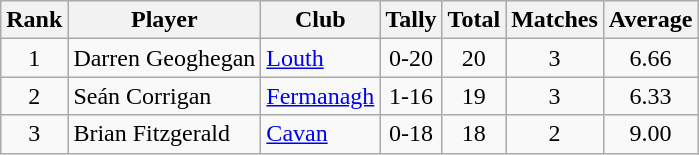<table class="wikitable">
<tr>
<th>Rank</th>
<th>Player</th>
<th>Club</th>
<th>Tally</th>
<th>Total</th>
<th>Matches</th>
<th>Average</th>
</tr>
<tr>
<td rowspan="1" style="text-align:center;">1</td>
<td>Darren Geoghegan</td>
<td><a href='#'>Louth</a></td>
<td align=center>0-20</td>
<td align=center>20</td>
<td align=center>3</td>
<td align=center>6.66</td>
</tr>
<tr>
<td rowspan="1" style="text-align:center;">2</td>
<td>Seán Corrigan</td>
<td><a href='#'>Fermanagh</a></td>
<td align=center>1-16</td>
<td align=center>19</td>
<td align=center>3</td>
<td align=center>6.33</td>
</tr>
<tr>
<td rowspan="1" style="text-align:center;">3</td>
<td>Brian Fitzgerald</td>
<td><a href='#'>Cavan</a></td>
<td align=center>0-18</td>
<td align=center>18</td>
<td align=center>2</td>
<td align=center>9.00</td>
</tr>
</table>
